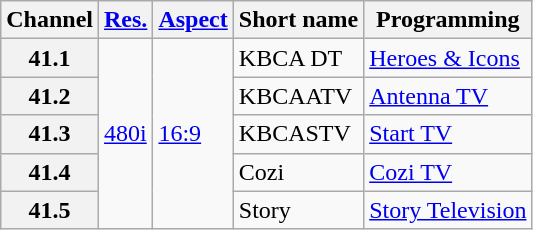<table class="wikitable">
<tr>
<th>Channel</th>
<th><a href='#'>Res.</a></th>
<th><a href='#'>Aspect</a></th>
<th>Short name</th>
<th>Programming</th>
</tr>
<tr>
<th scope = "row">41.1</th>
<td rowspan=5><a href='#'>480i</a></td>
<td rowspan=5><a href='#'>16:9</a></td>
<td>KBCA DT</td>
<td><a href='#'>Heroes & Icons</a></td>
</tr>
<tr>
<th scope = "row">41.2</th>
<td>KBCAATV</td>
<td><a href='#'>Antenna TV</a></td>
</tr>
<tr>
<th scope = "row">41.3</th>
<td>KBCASTV</td>
<td><a href='#'>Start TV</a></td>
</tr>
<tr>
<th scope = "row">41.4</th>
<td>Cozi</td>
<td><a href='#'>Cozi TV</a></td>
</tr>
<tr>
<th scope = "row">41.5</th>
<td>Story</td>
<td><a href='#'>Story Television</a></td>
</tr>
</table>
